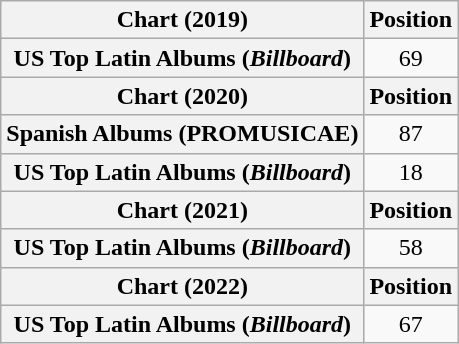<table class="wikitable plainrowheaders" style="text-align:center">
<tr>
<th scope="col">Chart (2019)</th>
<th scope="col">Position</th>
</tr>
<tr>
<th scope="row">US Top Latin Albums (<em>Billboard</em>)</th>
<td>69</td>
</tr>
<tr>
<th scope="col">Chart (2020)</th>
<th scope="col">Position</th>
</tr>
<tr>
<th scope="row">Spanish Albums (PROMUSICAE)</th>
<td>87</td>
</tr>
<tr>
<th scope="row">US Top Latin Albums (<em>Billboard</em>)</th>
<td>18</td>
</tr>
<tr>
<th scope="col">Chart (2021)</th>
<th scope="col">Position</th>
</tr>
<tr>
<th scope="row">US Top Latin Albums (<em>Billboard</em>)</th>
<td>58</td>
</tr>
<tr>
<th scope="col">Chart (2022)</th>
<th scope="col">Position</th>
</tr>
<tr>
<th scope="row">US Top Latin Albums (<em>Billboard</em>)</th>
<td>67</td>
</tr>
</table>
